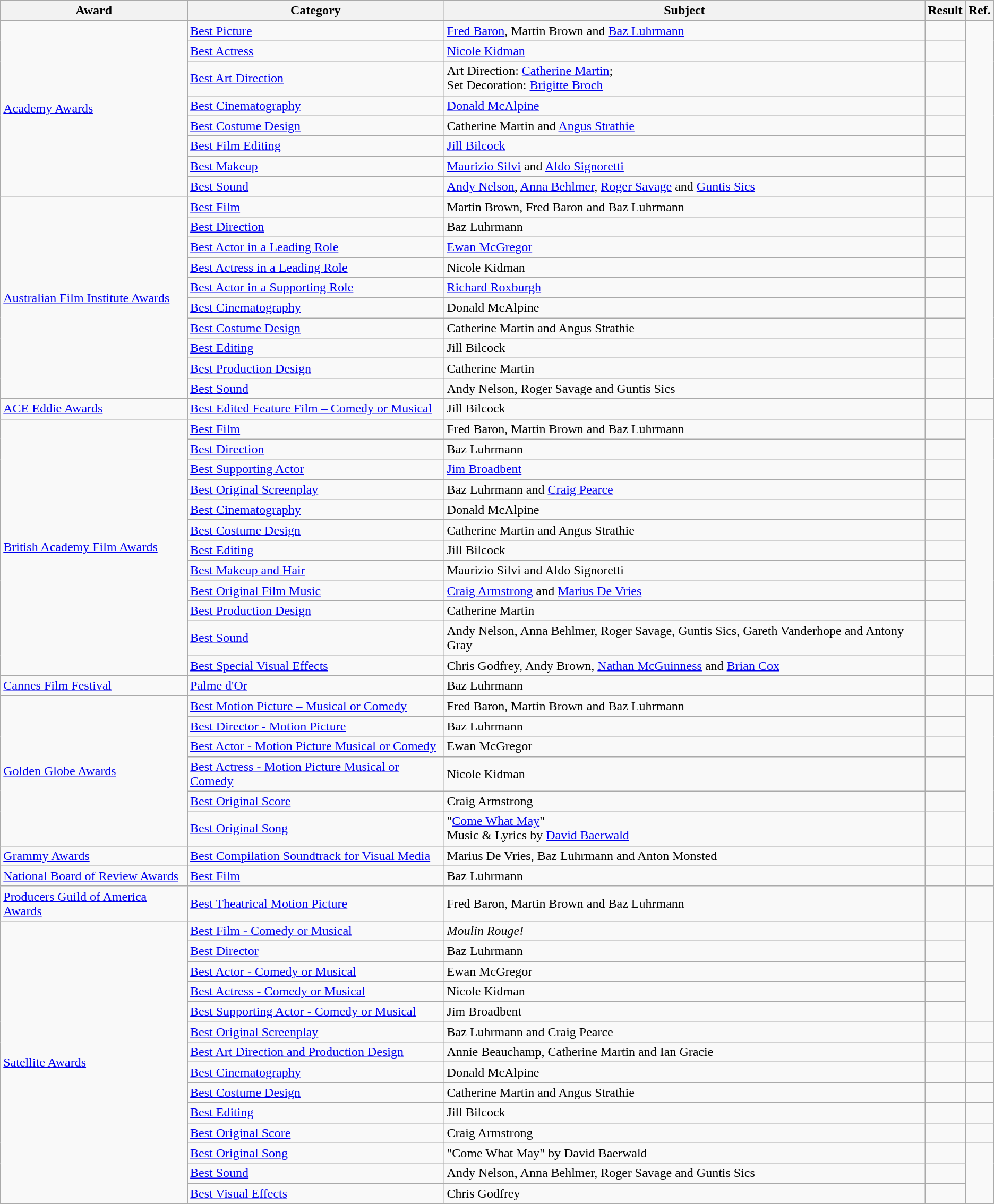<table class="wikitable">
<tr>
<th>Award</th>
<th>Category</th>
<th>Subject</th>
<th>Result</th>
<th>Ref.</th>
</tr>
<tr>
<td rowspan="8" scope="row"><a href='#'>Academy Awards</a></td>
<td><a href='#'>Best Picture</a></td>
<td><a href='#'>Fred Baron</a>, Martin Brown and <a href='#'>Baz Luhrmann</a></td>
<td></td>
<td rowspan="8"></td>
</tr>
<tr>
<td><a href='#'>Best Actress</a></td>
<td><a href='#'>Nicole Kidman</a></td>
<td></td>
</tr>
<tr>
<td><a href='#'>Best Art Direction</a></td>
<td>Art Direction: <a href='#'>Catherine Martin</a>; <br> Set Decoration: <a href='#'>Brigitte Broch</a></td>
<td></td>
</tr>
<tr>
<td><a href='#'>Best Cinematography</a></td>
<td><a href='#'>Donald McAlpine</a></td>
<td></td>
</tr>
<tr>
<td><a href='#'>Best Costume Design</a></td>
<td>Catherine Martin and <a href='#'>Angus Strathie</a></td>
<td></td>
</tr>
<tr>
<td><a href='#'>Best Film Editing</a></td>
<td><a href='#'>Jill Bilcock</a></td>
<td></td>
</tr>
<tr>
<td><a href='#'>Best Makeup</a></td>
<td><a href='#'>Maurizio Silvi</a> and <a href='#'>Aldo Signoretti</a></td>
<td></td>
</tr>
<tr>
<td><a href='#'>Best Sound</a></td>
<td><a href='#'>Andy Nelson</a>, <a href='#'>Anna Behlmer</a>, <a href='#'>Roger Savage</a> and <a href='#'>Guntis Sics</a></td>
<td></td>
</tr>
<tr>
<td rowspan="10" scope="row"><a href='#'>Australian Film Institute Awards</a></td>
<td><a href='#'>Best Film</a></td>
<td>Martin Brown, Fred Baron and Baz Luhrmann</td>
<td></td>
<td rowspan="10"></td>
</tr>
<tr>
<td><a href='#'>Best Direction</a></td>
<td>Baz Luhrmann</td>
<td></td>
</tr>
<tr>
<td><a href='#'>Best Actor in a Leading Role</a></td>
<td><a href='#'>Ewan McGregor</a></td>
<td></td>
</tr>
<tr>
<td><a href='#'>Best Actress in a Leading Role</a></td>
<td>Nicole Kidman</td>
<td></td>
</tr>
<tr>
<td><a href='#'>Best Actor in a Supporting Role</a></td>
<td><a href='#'>Richard Roxburgh</a></td>
<td></td>
</tr>
<tr>
<td><a href='#'>Best Cinematography</a></td>
<td>Donald McAlpine</td>
<td></td>
</tr>
<tr>
<td><a href='#'>Best Costume Design</a></td>
<td>Catherine Martin and Angus Strathie</td>
<td></td>
</tr>
<tr>
<td><a href='#'>Best Editing</a></td>
<td>Jill Bilcock</td>
<td></td>
</tr>
<tr>
<td><a href='#'>Best Production Design</a></td>
<td>Catherine Martin</td>
<td></td>
</tr>
<tr>
<td><a href='#'>Best Sound</a></td>
<td>Andy Nelson, Roger Savage and Guntis Sics</td>
<td></td>
</tr>
<tr>
<td scope="row"><a href='#'>ACE Eddie Awards</a></td>
<td><a href='#'>Best Edited Feature Film – Comedy or Musical</a></td>
<td>Jill Bilcock</td>
<td></td>
<td></td>
</tr>
<tr>
<td rowspan="12" scope="row"><a href='#'>British Academy Film Awards</a></td>
<td><a href='#'>Best Film</a></td>
<td>Fred Baron, Martin Brown and Baz Luhrmann</td>
<td></td>
<td rowspan="12"></td>
</tr>
<tr>
<td><a href='#'>Best Direction</a></td>
<td>Baz Luhrmann</td>
<td></td>
</tr>
<tr>
<td><a href='#'>Best Supporting Actor</a></td>
<td><a href='#'>Jim Broadbent</a></td>
<td></td>
</tr>
<tr>
<td><a href='#'>Best Original Screenplay</a></td>
<td>Baz Luhrmann and <a href='#'>Craig Pearce</a></td>
<td></td>
</tr>
<tr>
<td><a href='#'>Best Cinematography</a></td>
<td>Donald McAlpine</td>
<td></td>
</tr>
<tr>
<td><a href='#'>Best Costume Design</a></td>
<td>Catherine Martin and Angus Strathie</td>
<td></td>
</tr>
<tr>
<td><a href='#'>Best Editing</a></td>
<td>Jill Bilcock</td>
<td></td>
</tr>
<tr>
<td><a href='#'>Best Makeup and Hair</a></td>
<td>Maurizio Silvi and Aldo Signoretti</td>
<td></td>
</tr>
<tr>
<td><a href='#'>Best Original Film Music</a></td>
<td><a href='#'>Craig Armstrong</a> and <a href='#'>Marius De Vries</a></td>
<td></td>
</tr>
<tr>
<td><a href='#'>Best Production Design</a></td>
<td>Catherine Martin</td>
<td></td>
</tr>
<tr>
<td><a href='#'>Best Sound</a></td>
<td>Andy Nelson, Anna Behlmer, Roger Savage, Guntis Sics, Gareth Vanderhope and Antony Gray</td>
<td></td>
</tr>
<tr>
<td><a href='#'>Best Special Visual Effects</a></td>
<td>Chris Godfrey, Andy Brown, <a href='#'>Nathan McGuinness</a> and <a href='#'>Brian Cox</a></td>
<td></td>
</tr>
<tr>
<td scope="row"><a href='#'>Cannes Film Festival</a></td>
<td><a href='#'>Palme d'Or</a></td>
<td>Baz Luhrmann</td>
<td></td>
<td></td>
</tr>
<tr>
<td rowspan="6" scope="row"><a href='#'>Golden Globe Awards</a></td>
<td><a href='#'>Best Motion Picture – Musical or Comedy</a></td>
<td>Fred Baron, Martin Brown and Baz Luhrmann</td>
<td></td>
<td rowspan="6"></td>
</tr>
<tr>
<td><a href='#'>Best Director - Motion Picture</a></td>
<td>Baz Luhrmann</td>
<td></td>
</tr>
<tr>
<td><a href='#'>Best Actor - Motion Picture Musical or Comedy</a></td>
<td>Ewan McGregor</td>
<td></td>
</tr>
<tr>
<td><a href='#'>Best Actress - Motion Picture Musical or Comedy</a></td>
<td>Nicole Kidman</td>
<td></td>
</tr>
<tr>
<td><a href='#'>Best Original Score</a></td>
<td>Craig Armstrong</td>
<td></td>
</tr>
<tr>
<td><a href='#'>Best Original Song</a></td>
<td>"<a href='#'>Come What May</a>"<br>Music & Lyrics by <a href='#'>David Baerwald</a></td>
<td></td>
</tr>
<tr>
<td scope="row"><a href='#'>Grammy Awards</a></td>
<td><a href='#'>Best Compilation Soundtrack for Visual Media</a></td>
<td>Marius De Vries, Baz Luhrmann and Anton Monsted</td>
<td></td>
<td></td>
</tr>
<tr>
<td scope="row"><a href='#'>National Board of Review Awards</a></td>
<td><a href='#'>Best Film</a></td>
<td>Baz Luhrmann</td>
<td></td>
<td></td>
</tr>
<tr>
<td scope="row"><a href='#'>Producers Guild of America Awards</a></td>
<td><a href='#'>Best Theatrical Motion Picture</a></td>
<td>Fred Baron, Martin Brown and Baz Luhrmann</td>
<td></td>
<td></td>
</tr>
<tr>
<td rowspan="14" scope="row"><a href='#'>Satellite Awards</a></td>
<td><a href='#'>Best Film - Comedy or Musical</a></td>
<td><em>Moulin Rouge!</em></td>
<td></td>
<td rowspan="5"></td>
</tr>
<tr>
<td><a href='#'>Best Director</a></td>
<td>Baz Luhrmann</td>
<td></td>
</tr>
<tr>
<td><a href='#'>Best Actor - Comedy or Musical</a></td>
<td>Ewan McGregor</td>
<td></td>
</tr>
<tr>
<td><a href='#'>Best Actress - Comedy or Musical</a></td>
<td>Nicole Kidman</td>
<td></td>
</tr>
<tr>
<td><a href='#'>Best Supporting Actor - Comedy or Musical</a></td>
<td>Jim Broadbent</td>
<td></td>
</tr>
<tr>
<td><a href='#'>Best Original Screenplay</a></td>
<td>Baz Luhrmann and Craig Pearce</td>
<td></td>
<td></td>
</tr>
<tr>
<td><a href='#'>Best Art Direction and Production Design</a></td>
<td>Annie Beauchamp, Catherine Martin and Ian Gracie</td>
<td></td>
<td></td>
</tr>
<tr>
<td><a href='#'>Best Cinematography</a></td>
<td>Donald McAlpine</td>
<td></td>
<td></td>
</tr>
<tr>
<td><a href='#'>Best Costume Design</a></td>
<td>Catherine Martin and Angus Strathie</td>
<td></td>
<td></td>
</tr>
<tr>
<td><a href='#'>Best Editing</a></td>
<td>Jill Bilcock</td>
<td></td>
<td></td>
</tr>
<tr>
<td><a href='#'>Best Original Score</a></td>
<td>Craig Armstrong</td>
<td></td>
<td></td>
</tr>
<tr>
<td><a href='#'>Best Original Song</a></td>
<td>"Come What May" by David Baerwald</td>
<td></td>
<td rowspan="3"></td>
</tr>
<tr>
<td><a href='#'>Best Sound</a></td>
<td>Andy Nelson, Anna Behlmer, Roger Savage and Guntis Sics</td>
<td></td>
</tr>
<tr>
<td><a href='#'>Best Visual Effects</a></td>
<td>Chris Godfrey</td>
<td></td>
</tr>
</table>
